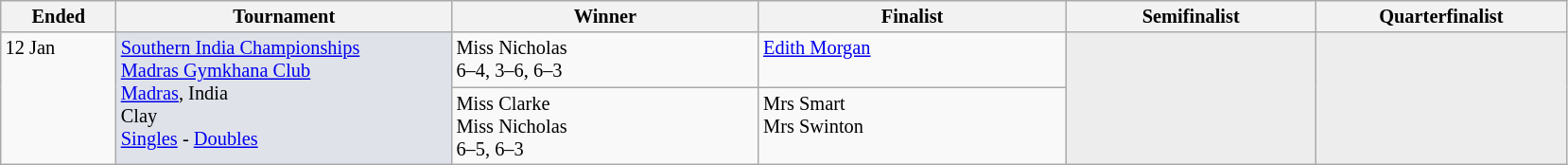<table class="wikitable" style="font-size:85%;">
<tr>
<th width="75">Ended</th>
<th width="230">Tournament</th>
<th width="210">Winner</th>
<th width="210">Finalist</th>
<th width="170">Semifinalist</th>
<th width="170">Quarterfinalist</th>
</tr>
<tr valign=top>
<td rowspan=2>12 Jan</td>
<td style="background:#dfe2e9" rowspan=2><a href='#'>Southern India Championships</a><br><a href='#'>Madras Gymkhana Club</a><br><a href='#'>Madras</a>, India<br>Clay<br><a href='#'>Singles</a> - <a href='#'>Doubles</a></td>
<td> Miss Nicholas<br>6–4, 3–6, 6–3</td>
<td> <a href='#'>Edith Morgan</a></td>
<td style="background:#ededed;" rowspan=2></td>
<td style="background:#ededed;" rowspan=2></td>
</tr>
<tr valign=top>
<td> Miss Clarke<br> Miss Nicholas<br>6–5, 6–3</td>
<td> Mrs Smart<br> Mrs Swinton</td>
</tr>
</table>
